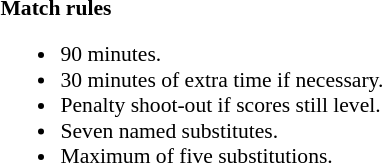<table width=100% style="font-size: 90%">
<tr>
<td style="width:60%; vertical-align:top;"><br><strong>Match rules</strong><ul><li>90 minutes.</li><li>30 minutes of extra time if necessary.</li><li>Penalty shoot-out if scores still level.</li><li>Seven named substitutes.</li><li>Maximum of five substitutions.</li></ul></td>
</tr>
</table>
